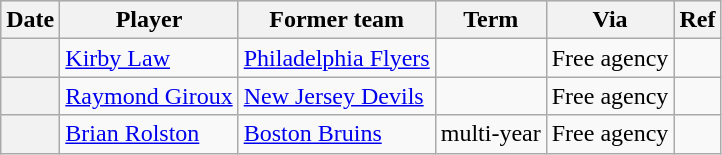<table class="wikitable plainrowheaders">
<tr style="background:#ddd; text-align:center;">
<th>Date</th>
<th>Player</th>
<th>Former team</th>
<th>Term</th>
<th>Via</th>
<th>Ref</th>
</tr>
<tr>
<th scope="row"></th>
<td><a href='#'>Kirby Law</a></td>
<td><a href='#'>Philadelphia Flyers</a></td>
<td></td>
<td>Free agency</td>
<td></td>
</tr>
<tr>
<th scope="row"></th>
<td><a href='#'>Raymond Giroux</a></td>
<td><a href='#'>New Jersey Devils</a></td>
<td></td>
<td>Free agency</td>
<td></td>
</tr>
<tr>
<th scope="row"></th>
<td><a href='#'>Brian Rolston</a></td>
<td><a href='#'>Boston Bruins</a></td>
<td>multi-year</td>
<td>Free agency</td>
<td></td>
</tr>
</table>
